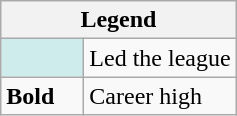<table class="wikitable mw-collapsible mw-collapsed">
<tr>
<th colspan="2">Legend</th>
</tr>
<tr>
<td style="background:#cfecec; width:3em;"></td>
<td>Led the league</td>
</tr>
<tr>
<td><strong>Bold</strong></td>
<td>Career high</td>
</tr>
</table>
